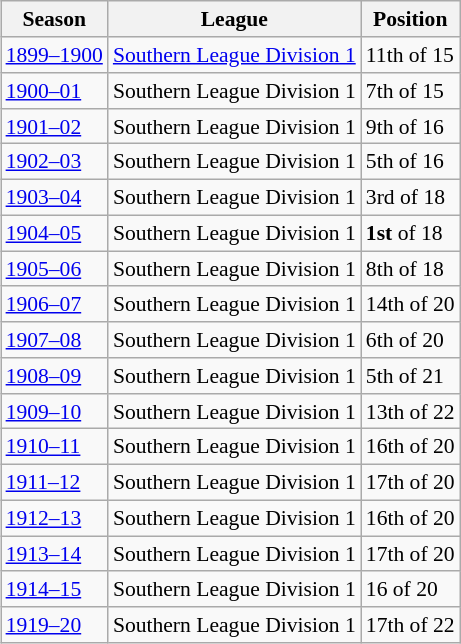<table class="wikitable" style="float:right; font-size: 90%; text-align: left;">
<tr>
<th>Season</th>
<th>League</th>
<th>Position</th>
</tr>
<tr>
<td><a href='#'>1899–1900</a></td>
<td><a href='#'>Southern League Division 1</a></td>
<td>11th of 15</td>
</tr>
<tr>
<td><a href='#'>1900–01</a></td>
<td>Southern League Division 1</td>
<td>7th of 15</td>
</tr>
<tr>
<td><a href='#'>1901–02</a></td>
<td>Southern League Division 1</td>
<td>9th of 16</td>
</tr>
<tr>
<td><a href='#'>1902–03</a></td>
<td>Southern League Division 1</td>
<td>5th of 16</td>
</tr>
<tr>
<td><a href='#'>1903–04</a></td>
<td>Southern League Division 1</td>
<td>3rd of 18</td>
</tr>
<tr>
<td><a href='#'>1904–05</a></td>
<td>Southern League Division 1</td>
<td><strong>1st</strong> of 18</td>
</tr>
<tr>
<td><a href='#'>1905–06</a></td>
<td>Southern League Division 1</td>
<td>8th of 18</td>
</tr>
<tr>
<td><a href='#'>1906–07</a></td>
<td>Southern League Division 1</td>
<td>14th of 20</td>
</tr>
<tr>
<td><a href='#'>1907–08</a></td>
<td>Southern League Division 1</td>
<td>6th of 20</td>
</tr>
<tr>
<td><a href='#'>1908–09</a></td>
<td>Southern League Division 1</td>
<td>5th of 21</td>
</tr>
<tr>
<td><a href='#'>1909–10</a></td>
<td>Southern League Division 1</td>
<td>13th of 22</td>
</tr>
<tr>
<td><a href='#'>1910–11</a></td>
<td>Southern League Division 1</td>
<td>16th of 20</td>
</tr>
<tr>
<td><a href='#'>1911–12</a></td>
<td>Southern League Division 1</td>
<td>17th of 20</td>
</tr>
<tr>
<td><a href='#'>1912–13</a></td>
<td>Southern League Division 1</td>
<td>16th of 20</td>
</tr>
<tr>
<td><a href='#'>1913–14</a></td>
<td>Southern League Division 1</td>
<td>17th of 20</td>
</tr>
<tr>
<td><a href='#'>1914–15</a></td>
<td>Southern League Division 1</td>
<td>16 of 20</td>
</tr>
<tr>
<td><a href='#'>1919–20</a></td>
<td>Southern League Division 1</td>
<td>17th of 22</td>
</tr>
</table>
